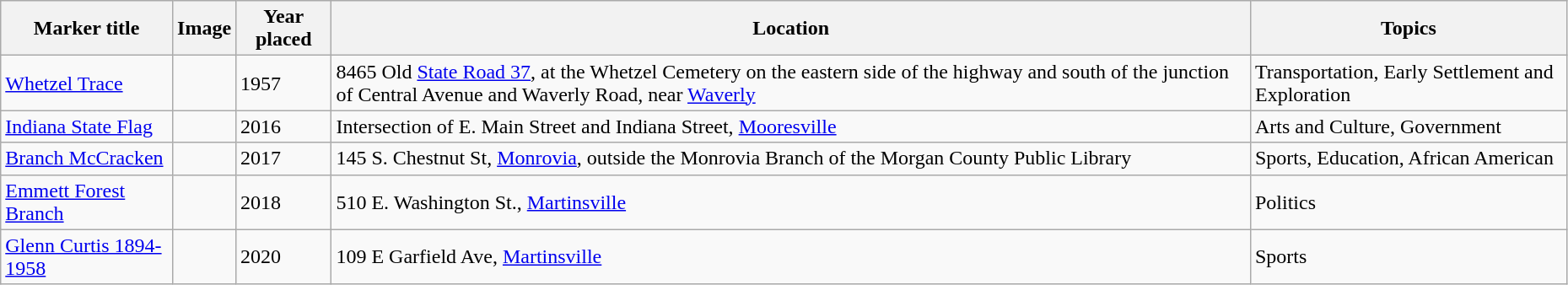<table class="wikitable sortable" style="width:98%">
<tr>
<th>Marker title</th>
<th class="unsortable">Image</th>
<th>Year placed</th>
<th>Location</th>
<th>Topics</th>
</tr>
<tr>
<td><a href='#'>Whetzel Trace</a></td>
<td></td>
<td>1957</td>
<td>8465 Old <a href='#'>State Road 37</a>, at the Whetzel Cemetery on the eastern side of the highway and south of the junction of Central Avenue and Waverly Road, near <a href='#'>Waverly</a><br><small></small></td>
<td>Transportation, Early Settlement and Exploration</td>
</tr>
<tr>
<td><a href='#'>Indiana State Flag</a></td>
<td></td>
<td>2016</td>
<td>Intersection of E. Main Street and Indiana Street, <a href='#'>Mooresville</a><br><small></small></td>
<td>Arts and Culture, Government</td>
</tr>
<tr>
<td><a href='#'>Branch McCracken</a></td>
<td></td>
<td>2017</td>
<td>145 S. Chestnut St, <a href='#'>Monrovia</a>, outside the Monrovia Branch of the Morgan County Public Library <br><small></small></td>
<td>Sports, Education, African American</td>
</tr>
<tr>
<td><a href='#'>Emmett Forest Branch</a></td>
<td></td>
<td>2018</td>
<td>510 E. Washington St., <a href='#'>Martinsville</a><br><small></small></td>
<td>Politics</td>
</tr>
<tr>
<td><a href='#'>Glenn Curtis 1894-1958</a></td>
<td></td>
<td>2020</td>
<td>109 E Garfield Ave, <a href='#'>Martinsville</a><br><small></small></td>
<td>Sports</td>
</tr>
</table>
